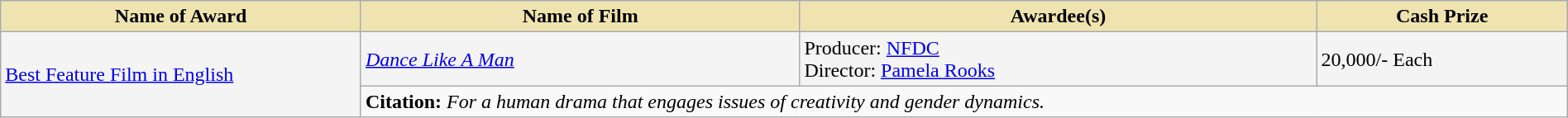<table class="wikitable" style="width:100%">
<tr>
<th style="background-color:#EFE4B0;width:23%;">Name of Award</th>
<th style="background-color:#EFE4B0;width:28%;">Name of Film</th>
<th style="background-color:#EFE4B0;width:33%;">Awardee(s)</th>
<th style="background-color:#EFE4B0;width:16%;">Cash Prize</th>
</tr>
<tr style="background-color:#F4F4F4">
<td rowspan="2"><a href='#'>Best Feature Film in English</a></td>
<td><em><a href='#'>Dance Like A Man</a></em></td>
<td>Producer: <a href='#'>NFDC</a><br>Director: <a href='#'>Pamela Rooks</a></td>
<td> 20,000/- Each</td>
</tr>
<tr style="background-color:#F9F9F9">
<td colspan="3"><strong>Citation:</strong> <em>For a human drama that engages issues of creativity and gender dynamics.</em></td>
</tr>
</table>
